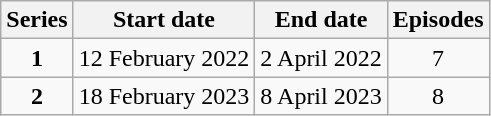<table class="wikitable" style="text-align:center;">
<tr>
<th>Series</th>
<th>Start date</th>
<th>End date</th>
<th>Episodes</th>
</tr>
<tr>
<td><strong>1</strong></td>
<td>12 February 2022</td>
<td>2 April 2022</td>
<td>7</td>
</tr>
<tr>
<td><strong>2</strong></td>
<td>18 February 2023</td>
<td>8 April 2023</td>
<td>8</td>
</tr>
</table>
